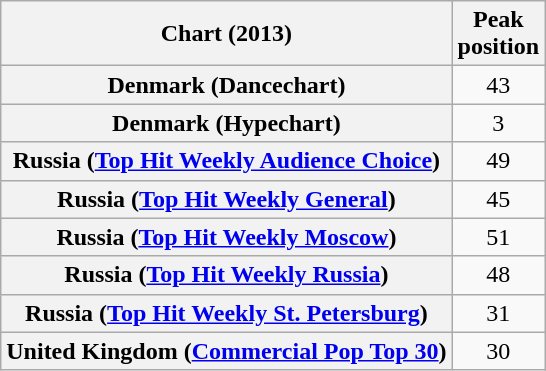<table class="wikitable sortable plainrowheaders" style="text-align:center">
<tr>
<th scope="col">Chart (2013)</th>
<th scope="col">Peak<br>position</th>
</tr>
<tr>
<th scope="row">Denmark (Dancechart)</th>
<td>43</td>
</tr>
<tr>
<th scope="row">Denmark (Hypechart)</th>
<td>3</td>
</tr>
<tr>
<th scope="row">Russia (<a href='#'>Top Hit Weekly Audience Choice</a>)</th>
<td>49</td>
</tr>
<tr>
<th scope="row">Russia (<a href='#'>Top Hit Weekly General</a>)</th>
<td>45</td>
</tr>
<tr>
<th scope="row">Russia (<a href='#'>Top Hit Weekly Moscow</a>)</th>
<td>51</td>
</tr>
<tr>
<th scope="row">Russia (<a href='#'>Top Hit Weekly Russia</a>)</th>
<td>48</td>
</tr>
<tr>
<th scope="row">Russia (<a href='#'>Top Hit Weekly St. Petersburg</a>)</th>
<td>31</td>
</tr>
<tr>
<th scope="row">United Kingdom (<a href='#'>Commercial Pop Top 30</a>)</th>
<td>30</td>
</tr>
</table>
